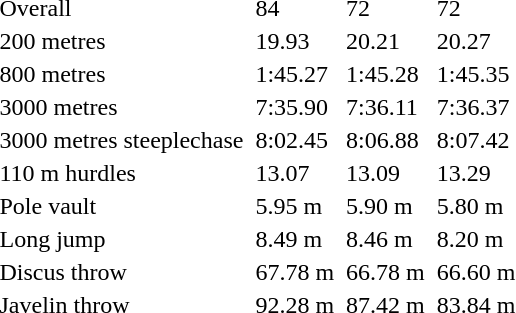<table>
<tr>
<td>Overall</td>
<td></td>
<td>84</td>
<td></td>
<td>72</td>
<td></td>
<td>72</td>
</tr>
<tr>
<td>200 metres</td>
<td></td>
<td>19.93</td>
<td></td>
<td>20.21</td>
<td></td>
<td>20.27</td>
</tr>
<tr>
<td>800 metres</td>
<td></td>
<td>1:45.27</td>
<td></td>
<td>1:45.28</td>
<td></td>
<td>1:45.35</td>
</tr>
<tr>
<td>3000 metres</td>
<td></td>
<td>7:35.90</td>
<td></td>
<td>7:36.11</td>
<td></td>
<td>7:36.37</td>
</tr>
<tr>
<td>3000 metres steeplechase</td>
<td></td>
<td>8:02.45</td>
<td></td>
<td>8:06.88</td>
<td></td>
<td>8:07.42</td>
</tr>
<tr>
<td>110 m hurdles</td>
<td></td>
<td>13.07</td>
<td></td>
<td>13.09</td>
<td></td>
<td>13.29</td>
</tr>
<tr>
<td>Pole vault</td>
<td></td>
<td>5.95 m</td>
<td></td>
<td>5.90 m</td>
<td></td>
<td>5.80 m</td>
</tr>
<tr>
<td>Long jump</td>
<td></td>
<td>8.49 m</td>
<td></td>
<td>8.46 m</td>
<td></td>
<td>8.20 m</td>
</tr>
<tr>
<td>Discus throw</td>
<td></td>
<td>67.78 m</td>
<td></td>
<td>66.78 m</td>
<td></td>
<td>66.60 m</td>
</tr>
<tr>
<td>Javelin throw</td>
<td></td>
<td>92.28 m</td>
<td></td>
<td>87.42 m</td>
<td></td>
<td>83.84 m</td>
</tr>
</table>
